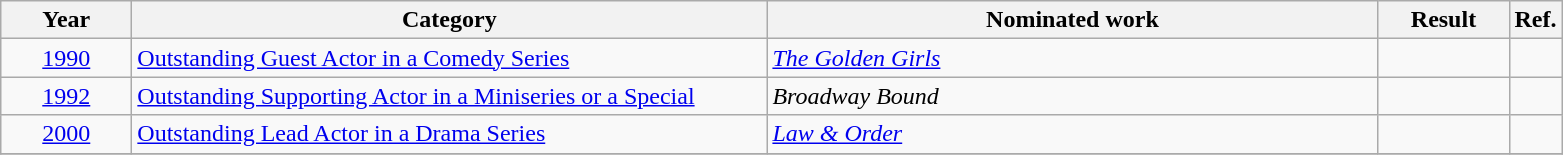<table class=wikitable>
<tr>
<th scope="col" style="width:5em;">Year</th>
<th scope="col" style="width:26em;">Category</th>
<th scope="col" style="width:25em;">Nominated work</th>
<th scope="col" style="width:5em;">Result</th>
<th>Ref.</th>
</tr>
<tr>
<td style="text-align:center;"><a href='#'>1990</a></td>
<td><a href='#'>Outstanding Guest Actor in a Comedy Series</a></td>
<td><em><a href='#'>The Golden Girls</a></em></td>
<td></td>
<td></td>
</tr>
<tr>
<td style="text-align:center;"><a href='#'>1992</a></td>
<td><a href='#'>Outstanding Supporting Actor in a Miniseries or a Special</a></td>
<td><em>Broadway Bound</em></td>
<td></td>
<td></td>
</tr>
<tr>
<td style="text-align:center;"><a href='#'>2000</a></td>
<td><a href='#'>Outstanding Lead Actor in a Drama Series</a></td>
<td><em><a href='#'>Law & Order</a></em></td>
<td></td>
<td></td>
</tr>
<tr>
</tr>
</table>
